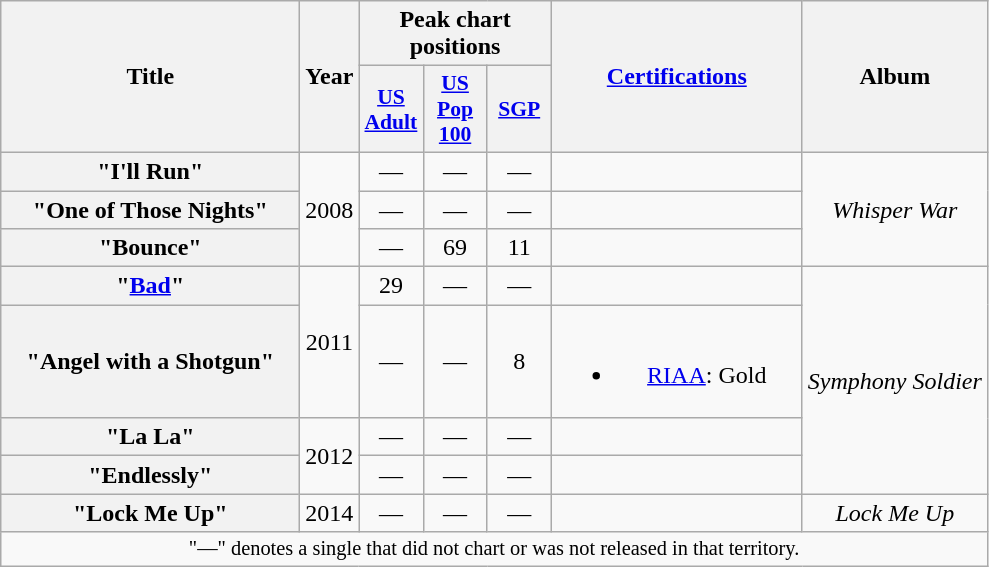<table class="wikitable plainrowheaders" style="text-align:center;">
<tr>
<th scope="col" rowspan="2" style="width:12em;">Title</th>
<th scope="col" rowspan="2">Year</th>
<th scope="col" colspan="3">Peak chart positions</th>
<th scope="col" rowspan="2" style="width:10em;"><a href='#'>Certifications</a></th>
<th scope="col" rowspan="2">Album</th>
</tr>
<tr>
<th scope="col" style="width:2.5em;font-size:90%;"><a href='#'>US<br>Adult</a><br></th>
<th scope="col" style="width:2.5em;font-size:90%;"><a href='#'>US<br>Pop 100</a><br></th>
<th scope="col" style="width:2.5em;font-size:90%;"><a href='#'>SGP</a><br></th>
</tr>
<tr>
<th scope="row">"I'll Run"</th>
<td rowspan="3">2008</td>
<td>—</td>
<td>—</td>
<td>—</td>
<td></td>
<td rowspan="3"><em>Whisper War</em></td>
</tr>
<tr>
<th scope="row">"One of Those Nights"</th>
<td>—</td>
<td>—</td>
<td>—</td>
<td></td>
</tr>
<tr>
<th scope="row">"Bounce"</th>
<td>—</td>
<td>69</td>
<td>11</td>
<td></td>
</tr>
<tr>
<th scope="row">"<a href='#'>Bad</a>"</th>
<td rowspan="2">2011</td>
<td>29</td>
<td>—</td>
<td>—</td>
<td></td>
<td rowspan="4"><em>Symphony Soldier</em></td>
</tr>
<tr>
<th scope="row">"Angel with a Shotgun"</th>
<td>—</td>
<td>—</td>
<td>8</td>
<td><br><ul><li><a href='#'>RIAA</a>: Gold</li></ul></td>
</tr>
<tr>
<th scope="row">"La La"</th>
<td rowspan="2">2012</td>
<td>—</td>
<td>—</td>
<td>—</td>
<td></td>
</tr>
<tr>
<th scope="row">"Endlessly"</th>
<td>—</td>
<td>—</td>
<td>—</td>
<td></td>
</tr>
<tr>
<th scope="row">"Lock Me Up"</th>
<td>2014</td>
<td>—</td>
<td>—</td>
<td>—</td>
<td></td>
<td><em>Lock Me Up</em></td>
</tr>
<tr>
<td colspan="12" style="font-size:85%">"—" denotes a single that did not chart or was not released in that territory.</td>
</tr>
</table>
